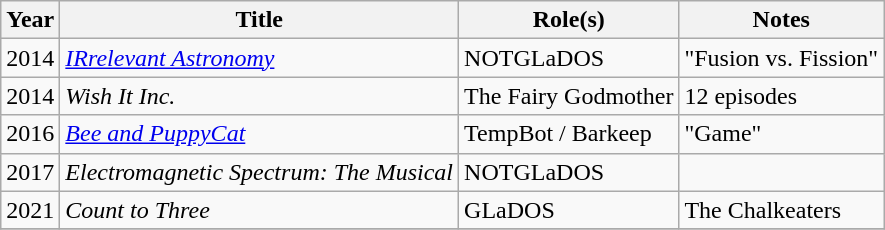<table class="wikitable">
<tr>
<th>Year</th>
<th>Title</th>
<th>Role(s)</th>
<th>Notes</th>
</tr>
<tr>
<td>2014</td>
<td><em><a href='#'>IRrelevant Astronomy</a></em></td>
<td>NOTGLaDOS</td>
<td>"Fusion vs. Fission"</td>
</tr>
<tr>
<td>2014</td>
<td><em>Wish It Inc.</em></td>
<td>The Fairy Godmother</td>
<td>12 episodes</td>
</tr>
<tr>
<td>2016</td>
<td><em><a href='#'>Bee and PuppyCat</a></em></td>
<td>TempBot / Barkeep</td>
<td>"Game"</td>
</tr>
<tr>
<td>2017</td>
<td><em>Electromagnetic Spectrum: The Musical</em></td>
<td>NOTGLaDOS</td>
<td></td>
</tr>
<tr>
<td>2021</td>
<td><em>Count to Three</em></td>
<td>GLaDOS</td>
<td>The Chalkeaters</td>
</tr>
<tr>
</tr>
</table>
